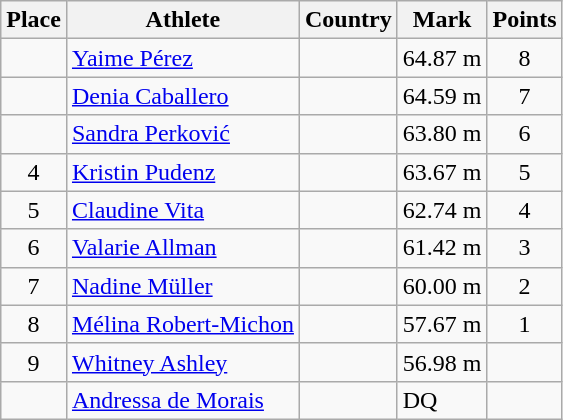<table class="wikitable">
<tr>
<th>Place</th>
<th>Athlete</th>
<th>Country</th>
<th>Mark</th>
<th>Points</th>
</tr>
<tr>
<td align=center></td>
<td><a href='#'>Yaime Pérez</a></td>
<td></td>
<td>64.87 m</td>
<td align=center>8</td>
</tr>
<tr>
<td align=center></td>
<td><a href='#'>Denia Caballero</a></td>
<td></td>
<td>64.59 m</td>
<td align=center>7</td>
</tr>
<tr>
<td align=center></td>
<td><a href='#'>Sandra Perković</a></td>
<td></td>
<td>63.80 m</td>
<td align=center>6</td>
</tr>
<tr>
<td align=center>4</td>
<td><a href='#'>Kristin Pudenz</a></td>
<td></td>
<td>63.67 m</td>
<td align=center>5</td>
</tr>
<tr>
<td align=center>5</td>
<td><a href='#'>Claudine Vita</a></td>
<td></td>
<td>62.74 m</td>
<td align=center>4</td>
</tr>
<tr>
<td align=center>6</td>
<td><a href='#'>Valarie Allman</a></td>
<td></td>
<td>61.42 m</td>
<td align=center>3</td>
</tr>
<tr>
<td align=center>7</td>
<td><a href='#'>Nadine Müller</a></td>
<td></td>
<td>60.00 m</td>
<td align=center>2</td>
</tr>
<tr>
<td align=center>8</td>
<td><a href='#'>Mélina Robert-Michon</a></td>
<td></td>
<td>57.67 m</td>
<td align=center>1</td>
</tr>
<tr>
<td align=center>9</td>
<td><a href='#'>Whitney Ashley</a></td>
<td></td>
<td>56.98 m</td>
<td align=center></td>
</tr>
<tr>
<td align=center></td>
<td><a href='#'>Andressa de Morais</a></td>
<td></td>
<td>DQ</td>
<td align=center></td>
</tr>
</table>
